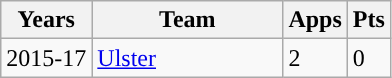<table class="wikitable" style="text-align:left;">
<tr>
<th>Years</th>
<th width=120px>Team</th>
<th>Apps</th>
<th>Pts</th>
</tr>
<tr>
<td>2015-17</td>
<td><a href='#'>Ulster</a></td>
<td>2</td>
<td>0</td>
</tr>
</table>
